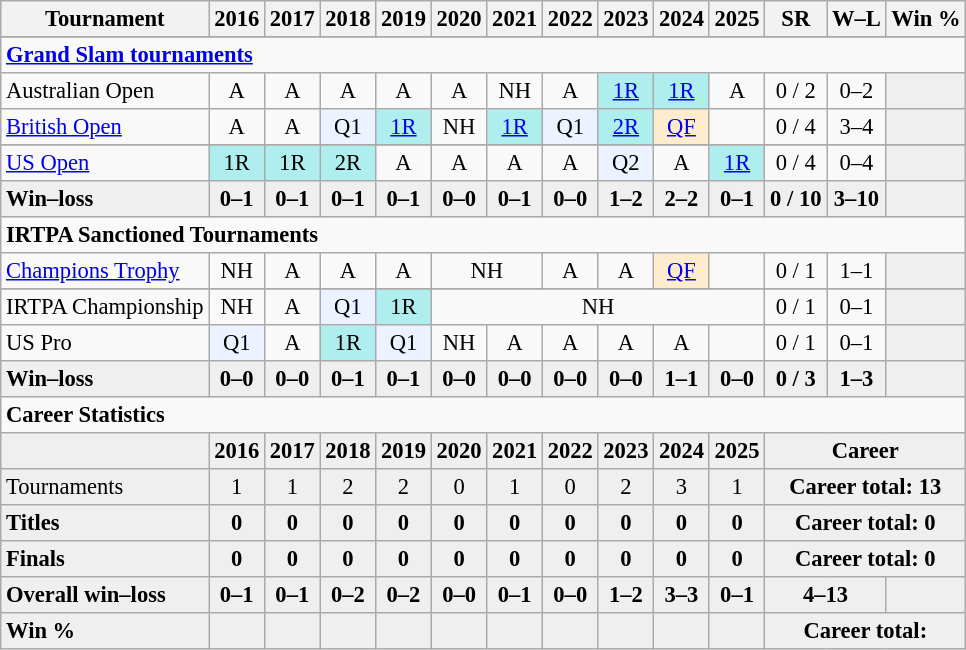<table class="wikitable nowrap" style=text-align:center;font-size:94%>
<tr>
<th>Tournament</th>
<th>2016</th>
<th>2017</th>
<th>2018</th>
<th>2019</th>
<th>2020</th>
<th>2021</th>
<th>2022</th>
<th>2023</th>
<th>2024</th>
<th>2025</th>
<th>SR</th>
<th>W–L</th>
<th>Win %</th>
</tr>
<tr style=font-weight:bold;background:#efefef>
</tr>
<tr>
<td colspan="14" style="text-align:left"><strong><a href='#'>Grand Slam tournaments</a></strong></td>
</tr>
<tr>
<td align=left>Australian Open</td>
<td>A</td>
<td>A</td>
<td>A</td>
<td>A</td>
<td>A</td>
<td>NH</td>
<td>A</td>
<td bgcolor=afeeee><a href='#'>1R</a></td>
<td bgcolor=afeeee><a href='#'>1R</a></td>
<td>A</td>
<td>0 / 2</td>
<td>0–2</td>
<td bgcolor=efefef></td>
</tr>
<tr>
<td align=left><a href='#'>British Open</a></td>
<td>A</td>
<td>A</td>
<td bgcolor=ecf2ff>Q1</td>
<td bgcolor=afeeee><a href='#'>1R</a></td>
<td>NH</td>
<td bgcolor=afeeee><a href='#'>1R</a></td>
<td bgcolor=ecf2ff>Q1</td>
<td bgcolor=afeeee><a href='#'>2R</a></td>
<td bgcolor=ffebcd><a href='#'>QF</a></td>
<td></td>
<td>0 / 4</td>
<td>3–4</td>
<td bgcolor=efefef></td>
</tr>
<tr>
</tr>
<tr>
<td align=left><a href='#'>US Open</a></td>
<td bgcolor=afeeee>1R</td>
<td bgcolor=afeeee>1R</td>
<td bgcolor=afeeee>2R</td>
<td>A</td>
<td>A</td>
<td>A</td>
<td>A</td>
<td bgcolor=ecf2ff>Q2</td>
<td>A</td>
<td bgcolor=afeeee><a href='#'>1R</a></td>
<td>0 / 4</td>
<td>0–4</td>
<td bgcolor=efefef></td>
</tr>
<tr style=font-weight:bold;background:#efefef>
<td style=text-align:left>Win–loss</td>
<td>0–1</td>
<td>0–1</td>
<td>0–1</td>
<td>0–1</td>
<td>0–0</td>
<td>0–1</td>
<td>0–0</td>
<td>1–2</td>
<td>2–2</td>
<td>0–1</td>
<td>0 / 10</td>
<td>3–10</td>
<td bgcolor=efefef></td>
</tr>
<tr>
<td colspan="14" style="text-align:left"><strong>IRTPA Sanctioned Tournaments</strong></td>
</tr>
<tr>
<td align=left><a href='#'>Champions Trophy</a></td>
<td>NH</td>
<td>A</td>
<td>A</td>
<td>A</td>
<td colspan=2>NH</td>
<td>A</td>
<td>A</td>
<td bgcolor=ffebcd><a href='#'>QF</a></td>
<td></td>
<td>0 / 1</td>
<td>1–1</td>
<td bgcolor=efefef></td>
</tr>
<tr>
</tr>
<tr>
<td align=left>IRTPA Championship</td>
<td>NH</td>
<td>A</td>
<td bgcolor=ecf2ff>Q1</td>
<td bgcolor=afeeee>1R</td>
<td colspan=6>NH</td>
<td>0 / 1</td>
<td>0–1</td>
<td bgcolor=efefef></td>
</tr>
<tr>
<td align=left>US Pro</td>
<td bgcolor=ecf2ff>Q1</td>
<td>A</td>
<td bgcolor=afeeee>1R</td>
<td bgcolor=ecf2ff>Q1</td>
<td>NH</td>
<td>A</td>
<td>A</td>
<td>A</td>
<td>A</td>
<td></td>
<td>0 / 1</td>
<td>0–1</td>
<td bgcolor=efefef></td>
</tr>
<tr style=font-weight:bold;background:#efefef>
<td style=text-align:left>Win–loss</td>
<td>0–0</td>
<td>0–0</td>
<td>0–1</td>
<td>0–1</td>
<td>0–0</td>
<td>0–0</td>
<td>0–0</td>
<td>0–0</td>
<td>1–1</td>
<td>0–0</td>
<td>0 / 3</td>
<td>1–3</td>
<td bgcolor=efefef></td>
</tr>
<tr>
<td colspan="14" style="text-align:left"><strong>Career Statistics</strong></td>
</tr>
<tr style="font-weight:bold;background:#EFEFEF;">
<td></td>
<td>2016</td>
<td>2017</td>
<td>2018</td>
<td>2019</td>
<td>2020</td>
<td>2021</td>
<td>2022</td>
<td>2023</td>
<td>2024</td>
<td>2025</td>
<td colspan=3>Career</td>
</tr>
<tr style="background:#EFEFEF">
<td align=left>Tournaments</td>
<td>1</td>
<td>1</td>
<td>2</td>
<td>2</td>
<td>0</td>
<td>1</td>
<td>0</td>
<td>2</td>
<td>3</td>
<td>1</td>
<td colspan="3"><strong>Career total: 13</strong></td>
</tr>
<tr style=font-weight:bold;background:#efefef>
<td style=text-align:left>Titles</td>
<td>0</td>
<td>0</td>
<td>0</td>
<td>0</td>
<td>0</td>
<td>0</td>
<td>0</td>
<td>0</td>
<td>0</td>
<td>0</td>
<td colspan="3"><strong>Career total: 0</strong></td>
</tr>
<tr style=font-weight:bold;background:#efefef>
<td style=text-align:left>Finals</td>
<td>0</td>
<td>0</td>
<td>0</td>
<td>0</td>
<td>0</td>
<td>0</td>
<td>0</td>
<td>0</td>
<td>0</td>
<td>0</td>
<td colspan="3"><strong>Career total: 0</strong></td>
</tr>
<tr style=font-weight:bold;background:#efefef>
<td style=text-align:left>Overall win–loss</td>
<td>0–1</td>
<td>0–1</td>
<td>0–2</td>
<td>0–2</td>
<td>0–0</td>
<td>0–1</td>
<td>0–0</td>
<td>1–2</td>
<td>3–3</td>
<td>0–1</td>
<td colspan="2">4–13</td>
<td></td>
</tr>
<tr style=font-weight:bold;background:#efefef>
<td align=left>Win %</td>
<td></td>
<td></td>
<td></td>
<td></td>
<td></td>
<td></td>
<td></td>
<td></td>
<td></td>
<td></td>
<td colspan="3"><strong>Career total: </strong></td>
</tr>
</table>
